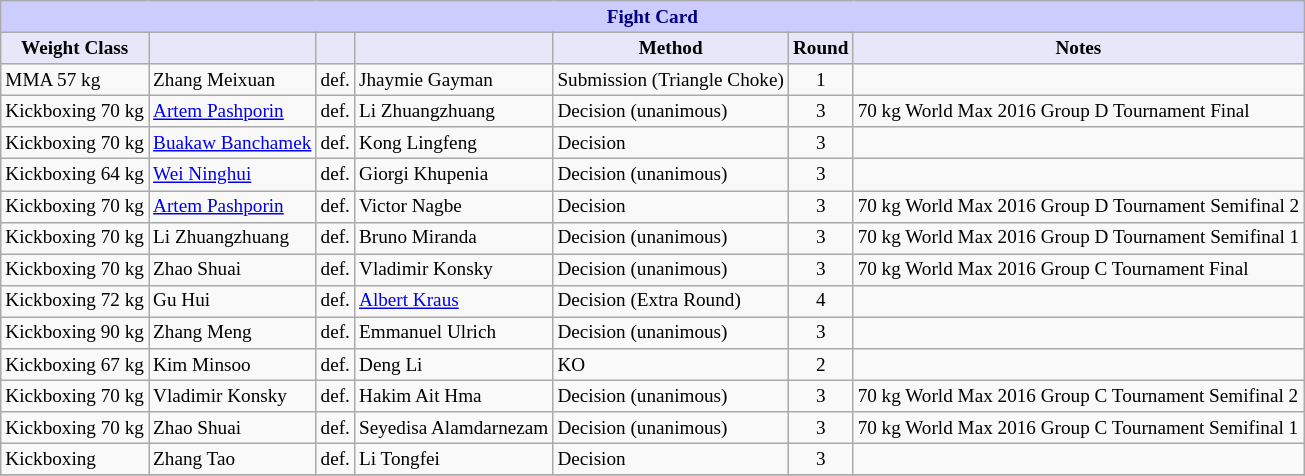<table class="wikitable" style="font-size: 80%;">
<tr>
<th colspan="8" style="background-color: #ccf; color: #000080; text-align: center;"><strong>Fight Card</strong></th>
</tr>
<tr>
<th colspan="1" style="background-color: #E6E8FA; color: #000000; text-align: center;">Weight Class</th>
<th colspan="1" style="background-color: #E6E8FA; color: #000000; text-align: center;"></th>
<th colspan="1" style="background-color: #E6E8FA; color: #000000; text-align: center;"></th>
<th colspan="1" style="background-color: #E6E8FA; color: #000000; text-align: center;"></th>
<th colspan="1" style="background-color: #E6E8FA; color: #000000; text-align: center;">Method</th>
<th colspan="1" style="background-color: #E6E8FA; color: #000000; text-align: center;">Round</th>
<th colspan="1" style="background-color: #E6E8FA; color: #000000; text-align: center;">Notes</th>
</tr>
<tr>
<td>MMA 57 kg</td>
<td> Zhang Meixuan</td>
<td align=center>def.</td>
<td> Jhaymie Gayman</td>
<td>Submission (Triangle Choke)</td>
<td align=center>1</td>
<td></td>
</tr>
<tr>
<td>Kickboxing 70 kg</td>
<td> <a href='#'>Artem Pashporin</a></td>
<td align=center>def.</td>
<td> Li Zhuangzhuang</td>
<td>Decision (unanimous)</td>
<td align=center>3</td>
<td>70 kg World Max 2016 Group D Tournament Final</td>
</tr>
<tr>
<td>Kickboxing 70 kg</td>
<td> <a href='#'>Buakaw Banchamek</a></td>
<td align=center>def.</td>
<td> Kong Lingfeng</td>
<td>Decision</td>
<td align=center>3</td>
<td></td>
</tr>
<tr>
<td>Kickboxing 64 kg</td>
<td> <a href='#'>Wei Ninghui</a></td>
<td align=center>def.</td>
<td> Giorgi Khupenia</td>
<td>Decision (unanimous)</td>
<td align=center>3</td>
<td></td>
</tr>
<tr>
<td>Kickboxing 70 kg</td>
<td> <a href='#'>Artem Pashporin</a></td>
<td align=center>def.</td>
<td> Victor Nagbe</td>
<td>Decision</td>
<td align=center>3</td>
<td>70 kg World Max 2016 Group D Tournament Semifinal 2</td>
</tr>
<tr>
<td>Kickboxing 70 kg</td>
<td> Li Zhuangzhuang</td>
<td align=center>def.</td>
<td> Bruno Miranda</td>
<td>Decision (unanimous)</td>
<td align=center>3</td>
<td>70 kg World Max 2016 Group D Tournament Semifinal 1</td>
</tr>
<tr>
<td>Kickboxing 70 kg</td>
<td> Zhao Shuai</td>
<td align=center>def.</td>
<td> Vladimir Konsky</td>
<td>Decision (unanimous)</td>
<td align=center>3</td>
<td>70 kg World Max 2016 Group C Tournament Final</td>
</tr>
<tr>
<td>Kickboxing 72 kg</td>
<td> Gu Hui</td>
<td align=center>def.</td>
<td> <a href='#'>Albert Kraus</a></td>
<td>Decision (Extra Round)</td>
<td align=center>4</td>
<td></td>
</tr>
<tr>
<td>Kickboxing 90 kg</td>
<td> Zhang Meng</td>
<td align=center>def.</td>
<td> Emmanuel Ulrich</td>
<td>Decision (unanimous)</td>
<td align=center>3</td>
<td></td>
</tr>
<tr>
<td>Kickboxing 67 kg</td>
<td> Kim Minsoo</td>
<td align=center>def.</td>
<td> Deng Li</td>
<td>KO</td>
<td align=center>2</td>
<td></td>
</tr>
<tr>
<td>Kickboxing 70 kg</td>
<td> Vladimir Konsky</td>
<td align=center>def.</td>
<td> Hakim Ait Hma</td>
<td>Decision (unanimous)</td>
<td align=center>3</td>
<td>70 kg World Max 2016 Group C Tournament Semifinal 2</td>
</tr>
<tr>
<td>Kickboxing 70 kg</td>
<td> Zhao Shuai</td>
<td align=center>def.</td>
<td> Seyedisa Alamdarnezam</td>
<td>Decision (unanimous)</td>
<td align=center>3</td>
<td>70 kg World Max 2016 Group C Tournament Semifinal 1</td>
</tr>
<tr>
<td>Kickboxing</td>
<td> Zhang Tao</td>
<td align=center>def.</td>
<td> Li Tongfei</td>
<td>Decision</td>
<td align=center>3</td>
<td></td>
</tr>
<tr>
</tr>
</table>
